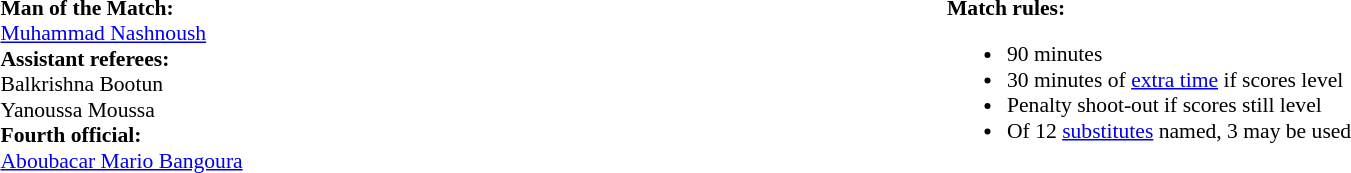<table width=100% style="font-size: 90%">
<tr>
<td width=50% valign=top><br><strong>Man of the Match:</strong>
<br> <a href='#'>Muhammad Nashnoush</a><br><strong>Assistant referees:</strong>
<br> Balkrishna Bootun
<br> Yanoussa Moussa
<br><strong>Fourth official:</strong>
<br> <a href='#'>Aboubacar Mario Bangoura</a></td>
<td width=50% valign=top><br><strong>Match rules:</strong><ul><li>90 minutes</li><li>30 minutes of <a href='#'>extra time</a> if scores level</li><li>Penalty shoot-out if scores still level</li><li>Of 12 <a href='#'>substitutes</a> named, 3 may be used</li></ul></td>
</tr>
</table>
